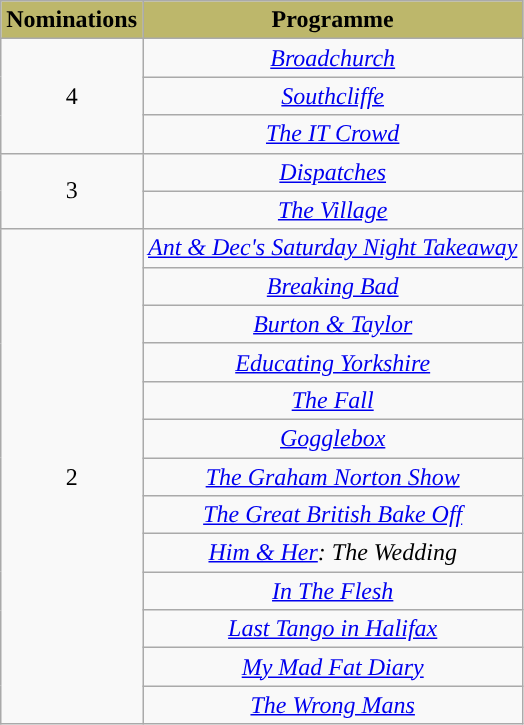<table class="wikitable" style="text-align:center">
<tr>
<th style="background:#BDB76B;">Nominations</th>
<th style="background:#BDB76B;">Programme</th>
</tr>
<tr>
<td rowspan ="3">4</td>
<td><em><a href='#'>Broadchurch</a></em></td>
</tr>
<tr>
<td><em><a href='#'>Southcliffe</a></em></td>
</tr>
<tr>
<td><em><a href='#'>The IT Crowd</a></em></td>
</tr>
<tr>
<td rowspan="2">3</td>
<td><em><a href='#'>Dispatches</a></em></td>
</tr>
<tr>
<td><em><a href='#'>The Village</a></em></td>
</tr>
<tr>
<td rowspan="13">2</td>
<td><em><a href='#'>Ant & Dec's Saturday Night Takeaway</a></em></td>
</tr>
<tr>
<td><em><a href='#'>Breaking Bad</a></em></td>
</tr>
<tr>
<td><em><a href='#'>Burton & Taylor</a></em></td>
</tr>
<tr>
<td><em><a href='#'>Educating Yorkshire</a></em></td>
</tr>
<tr>
<td><em><a href='#'>The Fall</a></em></td>
</tr>
<tr>
<td><em><a href='#'>Gogglebox</a></em></td>
</tr>
<tr>
<td><em><a href='#'>The Graham Norton Show</a></em></td>
</tr>
<tr>
<td><em><a href='#'>The Great British Bake Off</a></em></td>
</tr>
<tr>
<td><em><a href='#'>Him & Her</a>: The Wedding</em></td>
</tr>
<tr>
<td><em><a href='#'>In The Flesh</a></em></td>
</tr>
<tr>
<td><em><a href='#'>Last Tango in Halifax</a></em></td>
</tr>
<tr>
<td><em><a href='#'>My Mad Fat Diary</a></em></td>
</tr>
<tr>
<td><em><a href='#'>The Wrong Mans</a></em></td>
</tr>
</table>
